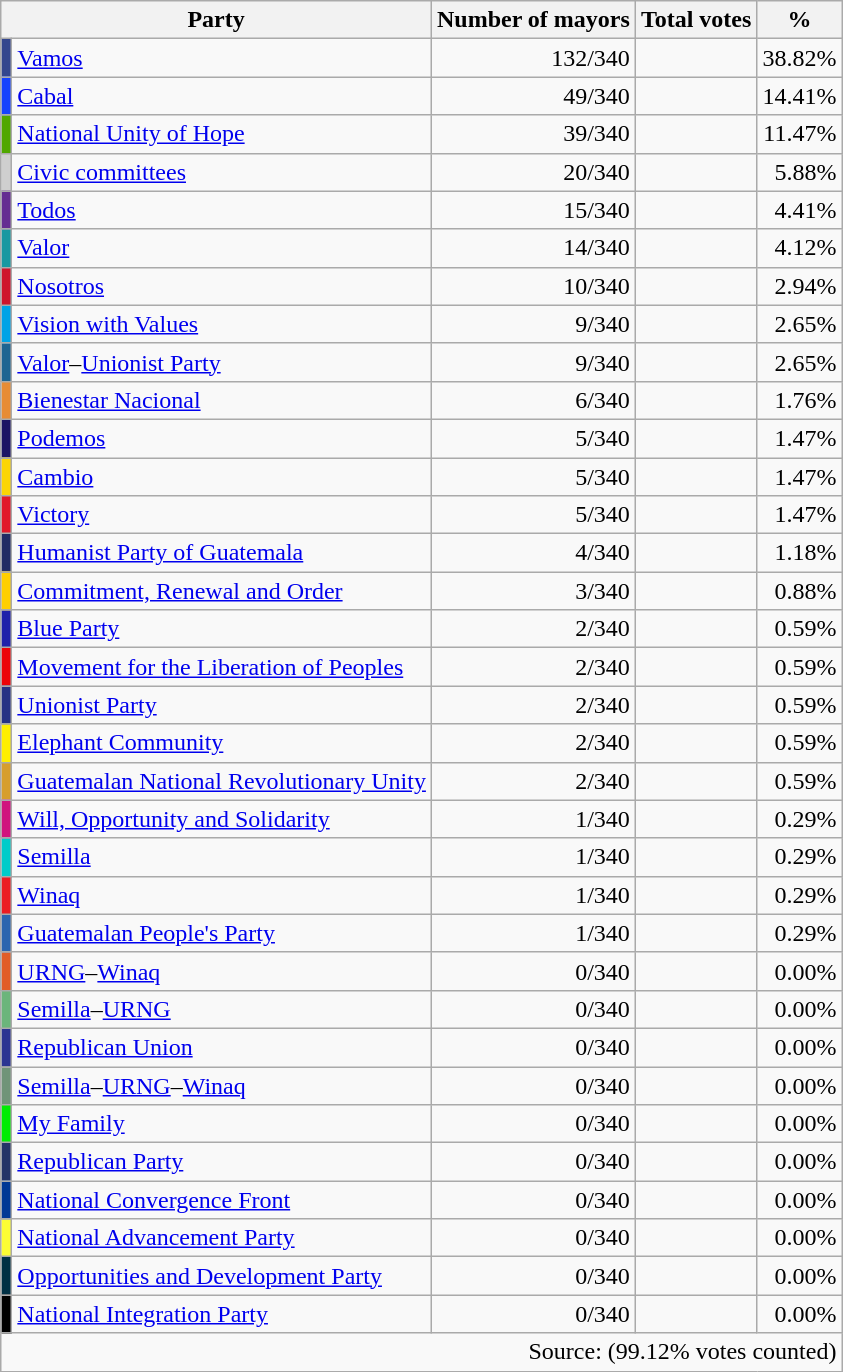<table class="wikitable" style="text-align:right">
<tr>
<th colspan="2">Party</th>
<th>Number of mayors</th>
<th>Total votes</th>
<th>%</th>
</tr>
<tr>
<td style="background:#34478E"></td>
<td align="left"><a href='#'>Vamos</a></td>
<td>132/340</td>
<td></td>
<td>38.82%</td>
</tr>
<tr>
<td style="background:#1642fd"></td>
<td align="left"><a href='#'>Cabal</a></td>
<td>49/340</td>
<td></td>
<td>14.41%</td>
</tr>
<tr>
<td style="background:#50A700"></td>
<td align="left"><a href='#'>National Unity of Hope</a></td>
<td>39/340</td>
<td></td>
<td>11.47%</td>
</tr>
<tr>
<td style="background:#CFCFCF"></td>
<td align="left"><a href='#'>Civic committees</a></td>
<td>20/340</td>
<td></td>
<td>5.88%</td>
</tr>
<tr>
<td style="background:#652D92"></td>
<td align="left"><a href='#'>Todos</a></td>
<td>15/340</td>
<td></td>
<td>4.41%</td>
</tr>
<tr>
<td style="background:#1898A1"></td>
<td align="left"><a href='#'>Valor</a></td>
<td>14/340</td>
<td></td>
<td>4.12%</td>
</tr>
<tr>
<td style="background:#cf152c"></td>
<td align="left"><a href='#'>Nosotros</a></td>
<td>10/340</td>
<td></td>
<td>2.94%</td>
</tr>
<tr>
<td style="background:#00A3E6"></td>
<td align="left"><a href='#'>Vision with Values</a></td>
<td>9/340</td>
<td></td>
<td>2.65%</td>
</tr>
<tr>
<td style="background:#1f6592"></td>
<td align="left"><a href='#'>Valor</a>–<a href='#'>Unionist Party</a></td>
<td>9/340</td>
<td></td>
<td>2.65%</td>
</tr>
<tr>
<td style="background:#E78C35"></td>
<td align="left"><a href='#'>Bienestar Nacional</a></td>
<td>6/340</td>
<td></td>
<td>1.76%</td>
</tr>
<tr>
<td style="background:#1B1464"></td>
<td align="left"><a href='#'>Podemos</a></td>
<td>5/340</td>
<td></td>
<td>1.47%</td>
</tr>
<tr>
<td style="background:#fbd504"></td>
<td align="left"><a href='#'>Cambio</a></td>
<td>5/340</td>
<td></td>
<td>1.47%</td>
</tr>
<tr>
<td style="background:#E11829"></td>
<td align="left"><a href='#'>Victory</a></td>
<td>5/340</td>
<td></td>
<td>1.47%</td>
</tr>
<tr>
<td style="background:#212C64"></td>
<td align="left"><a href='#'>Humanist Party of Guatemala</a></td>
<td>4/340</td>
<td></td>
<td>1.18%</td>
</tr>
<tr>
<td style="background:#ffcf00"></td>
<td align="left"><a href='#'>Commitment, Renewal and Order</a></td>
<td>3/340</td>
<td></td>
<td>0.88%</td>
</tr>
<tr>
<td style="background:#1f21aa"></td>
<td align="left"><a href='#'>Blue Party</a></td>
<td>2/340</td>
<td></td>
<td>0.59%</td>
</tr>
<tr>
<td style="background:#EC0408"></td>
<td align="left"><a href='#'>Movement for the Liberation of Peoples</a></td>
<td>2/340</td>
<td></td>
<td>0.59%</td>
</tr>
<tr>
<td style="background:#273284"></td>
<td align="left"><a href='#'>Unionist Party</a></td>
<td>2/340</td>
<td></td>
<td>0.59%</td>
</tr>
<tr>
<td style="background:#ffef00"></td>
<td align="left"><a href='#'>Elephant Community</a></td>
<td>2/340</td>
<td></td>
<td>0.59%</td>
</tr>
<tr>
<td style="background:#D79E2D"></td>
<td align="left"><a href='#'>Guatemalan National Revolutionary Unity</a></td>
<td>2/340</td>
<td></td>
<td>0.59%</td>
</tr>
<tr>
<td style="background:#d0147e"></td>
<td align="left"><a href='#'>Will, Opportunity and Solidarity</a></td>
<td>1/340</td>
<td></td>
<td>0.29%</td>
</tr>
<tr>
<td style="background:#00CCC9"></td>
<td align="left"><a href='#'>Semilla</a></td>
<td>1/340</td>
<td></td>
<td>0.29%</td>
</tr>
<tr>
<td style="background:#EB1C22"></td>
<td align="left"><a href='#'>Winaq</a></td>
<td>1/340</td>
<td></td>
<td>0.29%</td>
</tr>
<tr>
<td style="background:#2b65af"></td>
<td align="left"><a href='#'>Guatemalan People's Party</a></td>
<td>1/340</td>
<td></td>
<td>0.29%</td>
</tr>
<tr>
<td style="background:#e15d27"></td>
<td align="left"><a href='#'>URNG</a>–<a href='#'>Winaq</a></td>
<td>0/340</td>
<td></td>
<td>0.00%</td>
</tr>
<tr>
<td style="background:#6bb57b"></td>
<td align="left"><a href='#'>Semilla</a>–<a href='#'>URNG</a></td>
<td>0/340</td>
<td></td>
<td>0.00%</td>
</tr>
<tr>
<td style="background:#2c3592"></td>
<td align="left"><a href='#'>Republican Union</a></td>
<td>0/340</td>
<td></td>
<td>0.00%</td>
</tr>
<tr>
<td style="background:#709478"></td>
<td align="left"><a href='#'>Semilla</a>–<a href='#'>URNG</a>–<a href='#'>Winaq</a></td>
<td>0/340</td>
<td></td>
<td>0.00%</td>
</tr>
<tr>
<td style="background:#00ec03"></td>
<td align="left"><a href='#'>My Family</a></td>
<td>0/340</td>
<td></td>
<td>0.00%</td>
</tr>
<tr>
<td style="background:#243467"></td>
<td align="left"><a href='#'>Republican Party</a></td>
<td>0/340</td>
<td></td>
<td>0.00%</td>
</tr>
<tr>
<td style="background:#003895"></td>
<td align="left"><a href='#'>National Convergence Front</a></td>
<td>0/340</td>
<td></td>
<td>0.00%</td>
</tr>
<tr>
<td style="background:#FCFD33"></td>
<td align="left"><a href='#'>National Advancement Party</a></td>
<td>0/340</td>
<td></td>
<td>0.00%</td>
</tr>
<tr>
<td style="background:#003044"></td>
<td align="left"><a href='#'>Opportunities and Development Party</a></td>
<td>0/340</td>
<td></td>
<td>0.00%</td>
</tr>
<tr>
<td style="background:black"></td>
<td align="left"><a href='#'>National Integration Party</a></td>
<td>0/340</td>
<td></td>
<td>0.00%</td>
</tr>
<tr>
<td colspan="5">Source:  (99.12% votes counted)</td>
</tr>
</table>
